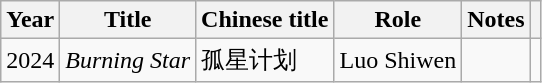<table class="wikitable sortable plainrowheaders">
<tr>
<th>Year</th>
<th>Title</th>
<th>Chinese title</th>
<th>Role</th>
<th>Notes</th>
<th></th>
</tr>
<tr>
<td>2024</td>
<td><em>Burning Star</em></td>
<td>孤星计划</td>
<td>Luo Shiwen</td>
<td></td>
<td></td>
</tr>
</table>
